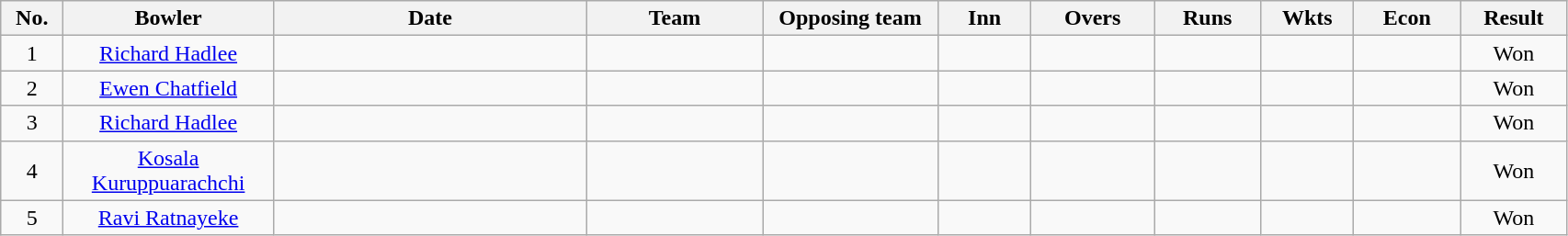<table class="wikitable sortable" style="font-size: 100%">
<tr align=center>
<th scope="col" width="38">No.</th>
<th scope="col" width="145">Bowler</th>
<th scope="col" width="220">Date</th>
<th scope="col" width="120">Team</th>
<th scope="col" width="120">Opposing team</th>
<th scope="col" width="60">Inn</th>
<th scope="col" width="82">Overs</th>
<th scope="col" width="70">Runs</th>
<th scope="col" width="60">Wkts</th>
<th scope="col" width="70">Econ</th>
<th scope="col" width="70">Result</th>
</tr>
<tr align="center">
<td scope="row">1</td>
<td><a href='#'>Richard Hadlee</a></td>
<td></td>
<td></td>
<td></td>
<td></td>
<td></td>
<td></td>
<td></td>
<td></td>
<td>Won</td>
</tr>
<tr align="center">
<td scope="row">2</td>
<td><a href='#'>Ewen Chatfield</a></td>
<td></td>
<td></td>
<td></td>
<td></td>
<td></td>
<td></td>
<td></td>
<td></td>
<td>Won</td>
</tr>
<tr align="center">
<td scope="row">3</td>
<td><a href='#'>Richard Hadlee</a></td>
<td></td>
<td></td>
<td></td>
<td></td>
<td></td>
<td></td>
<td></td>
<td></td>
<td>Won</td>
</tr>
<tr align="center">
<td scope="row">4</td>
<td><a href='#'>Kosala Kuruppuarachchi</a></td>
<td></td>
<td></td>
<td></td>
<td></td>
<td></td>
<td></td>
<td></td>
<td></td>
<td>Won</td>
</tr>
<tr align="center">
<td scope="row">5</td>
<td><a href='#'>Ravi Ratnayeke</a></td>
<td></td>
<td></td>
<td></td>
<td></td>
<td></td>
<td></td>
<td></td>
<td></td>
<td>Won</td>
</tr>
</table>
